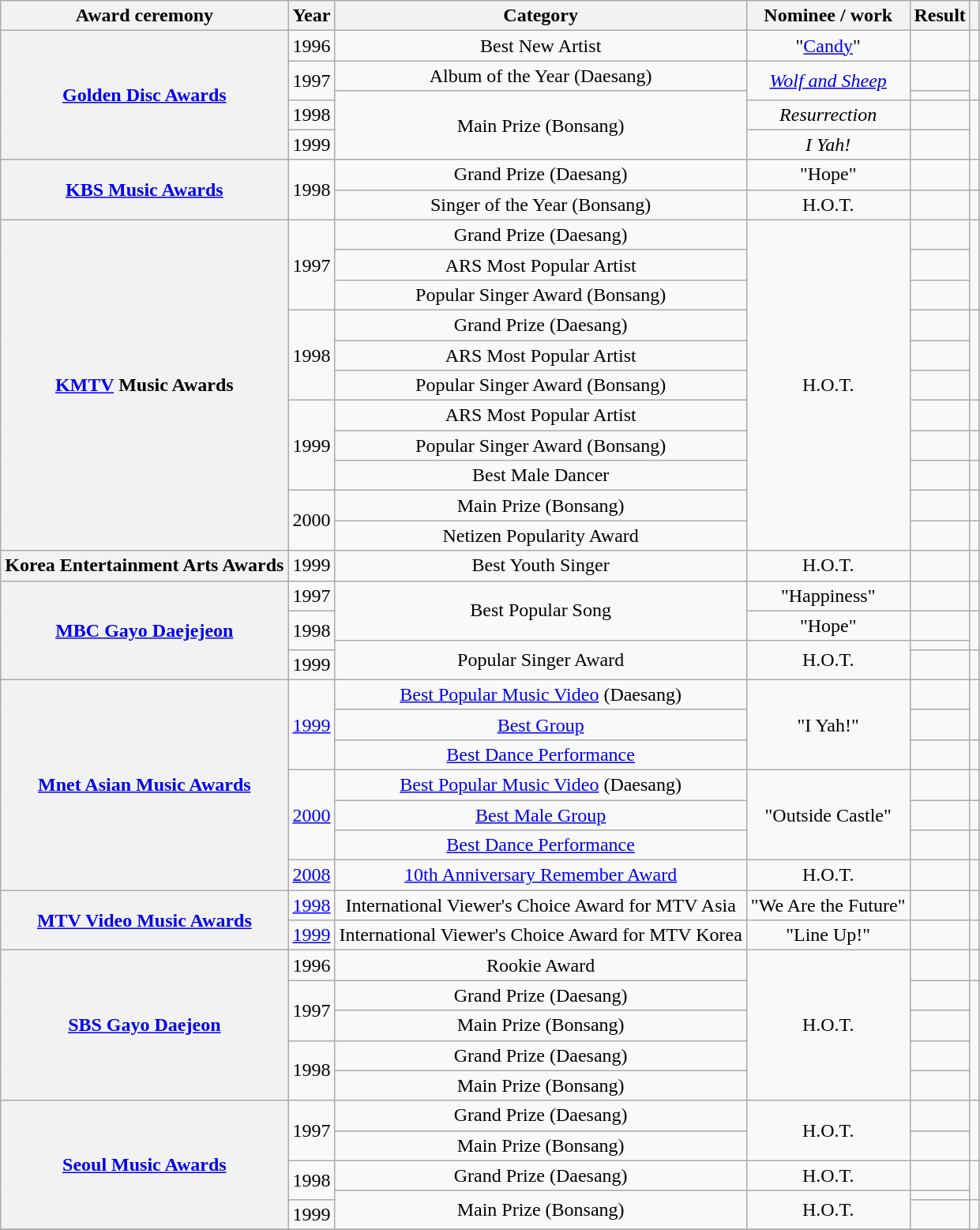<table class="wikitable sortable plainrowheaders" style="text-align:center">
<tr>
<th scope="col">Award ceremony</th>
<th scope="col">Year</th>
<th scope="col">Category</th>
<th scope="col">Nominee / work</th>
<th scope="col">Result</th>
<th scope="col" class="unsortable"></th>
</tr>
<tr>
<th rowspan="5" scope="row"><a href='#'>Golden Disc Awards</a></th>
<td>1996</td>
<td>Best New Artist</td>
<td>"<a href='#'>Candy</a>"</td>
<td></td>
<td></td>
</tr>
<tr>
<td rowspan="2">1997</td>
<td>Album of the Year (Daesang)</td>
<td rowspan="2"><em><a href='#'>Wolf and Sheep</a></em></td>
<td></td>
<td rowspan="2"></td>
</tr>
<tr>
<td rowspan="3">Main Prize (Bonsang)</td>
<td></td>
</tr>
<tr>
<td>1998</td>
<td><em>Resurrection</em></td>
<td></td>
<td rowspan="2"></td>
</tr>
<tr>
<td>1999</td>
<td><em>I Yah!</em></td>
<td></td>
</tr>
<tr>
<th rowspan="2" scope="row"><a href='#'>KBS Music Awards</a></th>
<td rowspan="2">1998</td>
<td>Grand Prize (Daesang)</td>
<td>"Hope"</td>
<td></td>
<td></td>
</tr>
<tr>
<td>Singer of the Year (Bonsang)</td>
<td>H.O.T.</td>
<td></td>
<td></td>
</tr>
<tr>
<th rowspan="11" scope="row"><a href='#'>KMTV</a> Music Awards</th>
<td rowspan="3">1997</td>
<td>Grand Prize (Daesang)</td>
<td rowspan="11">H.O.T.</td>
<td></td>
<td rowspan="3"></td>
</tr>
<tr>
<td>ARS Most Popular Artist</td>
<td></td>
</tr>
<tr>
<td>Popular Singer Award (Bonsang)</td>
<td></td>
</tr>
<tr>
<td rowspan="3">1998</td>
<td>Grand Prize (Daesang)</td>
<td></td>
<td rowspan="3"></td>
</tr>
<tr>
<td>ARS Most Popular Artist</td>
<td></td>
</tr>
<tr>
<td>Popular Singer Award (Bonsang)</td>
<td></td>
</tr>
<tr>
<td rowspan="3">1999</td>
<td>ARS Most Popular Artist</td>
<td></td>
<td></td>
</tr>
<tr>
<td>Popular Singer Award (Bonsang)</td>
<td></td>
<td></td>
</tr>
<tr>
<td>Best Male Dancer</td>
<td></td>
<td></td>
</tr>
<tr>
<td rowspan="2">2000</td>
<td>Main Prize (Bonsang)</td>
<td></td>
<td></td>
</tr>
<tr>
<td>Netizen Popularity Award</td>
<td></td>
<td></td>
</tr>
<tr>
<th scope="row">Korea Entertainment Arts Awards</th>
<td>1999</td>
<td>Best Youth Singer</td>
<td>H.O.T.</td>
<td></td>
<td></td>
</tr>
<tr>
<th rowspan="4" scope="row"><a href='#'>MBC Gayo Daejejeon</a></th>
<td>1997</td>
<td rowspan="2">Best Popular Song</td>
<td>"Happiness"</td>
<td></td>
<td></td>
</tr>
<tr>
<td rowspan="2">1998</td>
<td>"Hope"</td>
<td></td>
<td rowspan="2"></td>
</tr>
<tr>
<td rowspan="2">Popular Singer Award</td>
<td rowspan="2">H.O.T.</td>
<td></td>
</tr>
<tr>
<td>1999</td>
<td></td>
<td></td>
</tr>
<tr>
<th rowspan="7" scope="row"><a href='#'>Mnet Asian Music Awards</a></th>
<td rowspan="3"><a href='#'>1999</a></td>
<td><a href='#'>Best Popular Music Video</a> (Daesang)</td>
<td rowspan="3">"I Yah!"</td>
<td></td>
<td rowspan="2"></td>
</tr>
<tr>
<td><a href='#'>Best Group</a></td>
<td></td>
</tr>
<tr>
<td><a href='#'>Best Dance Performance</a></td>
<td></td>
<td></td>
</tr>
<tr>
<td rowspan="3"><a href='#'>2000</a></td>
<td><a href='#'>Best Popular Music Video</a> (Daesang)</td>
<td rowspan="3">"Outside Castle"</td>
<td></td>
<td></td>
</tr>
<tr>
<td><a href='#'>Best Male Group</a></td>
<td></td>
<td></td>
</tr>
<tr>
<td><a href='#'>Best Dance Performance</a></td>
<td></td>
<td></td>
</tr>
<tr>
<td><a href='#'>2008</a></td>
<td><a href='#'>10th Anniversary Remember Award</a></td>
<td>H.O.T.</td>
<td></td>
<td></td>
</tr>
<tr>
<th rowspan="2" scope="row"><a href='#'>MTV Video Music Awards</a></th>
<td><a href='#'>1998</a></td>
<td>International Viewer's Choice Award for MTV Asia</td>
<td>"We Are the Future"</td>
<td></td>
<td></td>
</tr>
<tr>
<td><a href='#'>1999</a></td>
<td>International Viewer's Choice Award for MTV Korea</td>
<td>"Line Up!"</td>
<td></td>
<td></td>
</tr>
<tr>
<th rowspan="5" scope="row"><a href='#'>SBS Gayo Daejeon</a></th>
<td>1996</td>
<td>Rookie Award</td>
<td rowspan="5">H.O.T.</td>
<td></td>
<td></td>
</tr>
<tr>
<td rowspan="2">1997</td>
<td>Grand Prize (Daesang)</td>
<td></td>
<td rowspan="4"></td>
</tr>
<tr>
<td>Main Prize (Bonsang)</td>
<td></td>
</tr>
<tr>
<td rowspan="2">1998</td>
<td>Grand Prize (Daesang)</td>
<td></td>
</tr>
<tr>
<td>Main Prize (Bonsang)</td>
<td></td>
</tr>
<tr>
<th rowspan="5" scope="row"><a href='#'>Seoul Music Awards</a></th>
<td rowspan="2">1997</td>
<td>Grand Prize (Daesang)</td>
<td rowspan="2">H.O.T.</td>
<td></td>
<td rowspan="2"></td>
</tr>
<tr>
<td>Main Prize (Bonsang)</td>
<td></td>
</tr>
<tr>
<td rowspan="2">1998</td>
<td>Grand Prize (Daesang)</td>
<td>H.O.T. </td>
<td></td>
<td rowspan="2"></td>
</tr>
<tr>
<td rowspan="2">Main Prize (Bonsang)</td>
<td rowspan="2">H.O.T.</td>
<td></td>
</tr>
<tr>
<td>1999</td>
<td></td>
<td></td>
</tr>
<tr>
</tr>
</table>
